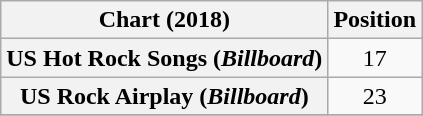<table class="wikitable plainrowheaders" style="text-align:center">
<tr>
<th>Chart (2018)</th>
<th>Position</th>
</tr>
<tr>
<th scope="row">US Hot Rock Songs (<em>Billboard</em>)</th>
<td>17</td>
</tr>
<tr>
<th scope="row">US Rock Airplay (<em>Billboard</em>)</th>
<td>23</td>
</tr>
<tr>
</tr>
</table>
